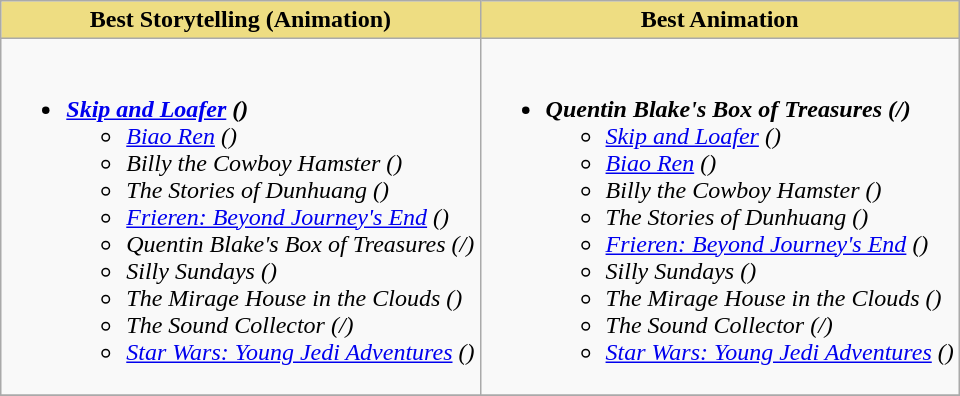<table class="wikitable">
<tr>
<th style="background:#EEDD82; valign="top" width="50%">Best Storytelling (Animation)</th>
<th style="background:#EEDD82; valign="top" width="50%">Best Animation</th>
</tr>
<tr>
<td valign="top"><br><ul><li><strong><em><a href='#'>Skip and Loafer</a> ()</em></strong><ul><li><em><a href='#'>Biao Ren</a> ()</em></li><li><em>Billy the Cowboy Hamster ()</em></li><li><em>The Stories of Dunhuang ()</em></li><li><em><a href='#'>Frieren: Beyond Journey's End</a> ()</em></li><li><em>Quentin Blake's Box of Treasures (/)</em></li><li><em>Silly Sundays ()</em></li><li><em>The Mirage House in the Clouds ()</em></li><li><em>The Sound Collector (/)</em></li><li><em><a href='#'>Star Wars: Young Jedi Adventures</a> ()</em></li></ul></li></ul></td>
<td valign="top"><br><ul><li><strong><em>Quentin Blake's Box of Treasures (/)</em></strong><ul><li><em><a href='#'>Skip and Loafer</a> ()</em></li><li><em><a href='#'>Biao Ren</a> ()</em></li><li><em>Billy the Cowboy Hamster ()</em></li><li><em>The Stories of Dunhuang ()</em></li><li><em><a href='#'>Frieren: Beyond Journey's End</a> ()</em></li><li><em>Silly Sundays ()</em></li><li><em>The Mirage House in the Clouds ()</em></li><li><em>The Sound Collector (/)</em></li><li><em><a href='#'>Star Wars: Young Jedi Adventures</a> ()</em></li></ul></li></ul></td>
</tr>
<tr>
</tr>
</table>
